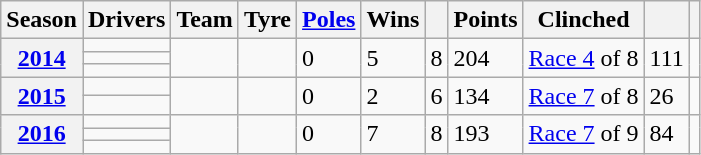<table class="wikitable sortable plainrowheaders";>
<tr>
<th scope=col>Season</th>
<th scope=col>Drivers</th>
<th scope=col>Team</th>
<th scope=col>Tyre</th>
<th scope=col><a href='#'>Poles</a></th>
<th scope=col>Wins</th>
<th scope=col></th>
<th scope=col>Points</th>
<th scope=col>Clinched</th>
<th scope=col></th>
<th scope=col class=unsortable></th>
</tr>
<tr>
<th scope=row style="text-align: center;" rowspan=3><a href='#'>2014</a></th>
<td></td>
<td rowspan=3></td>
<td rowspan=3></td>
<td rowspan=3>0</td>
<td rowspan=3>5</td>
<td rowspan=3>8</td>
<td rowspan=3>204</td>
<td rowspan=3><a href='#'>Race 4</a> of 8</td>
<td rowspan=3>111</td>
<td rowspan=3 style="text-align:center;"></td>
</tr>
<tr>
<td></td>
</tr>
<tr>
<td></td>
</tr>
<tr>
<th scope=row style="text-align: center;" rowspan=2><a href='#'>2015</a></th>
<td></td>
<td rowspan=2></td>
<td rowspan=2></td>
<td rowspan=2>0</td>
<td rowspan=2>2</td>
<td rowspan=2>6</td>
<td rowspan=2>134</td>
<td rowspan=2><a href='#'>Race 7</a> of 8</td>
<td rowspan=2>26</td>
<td rowspan=2 style="text-align:center;"></td>
</tr>
<tr>
<td></td>
</tr>
<tr>
<th scope=row style="text-align: center;" rowspan=3><a href='#'>2016</a></th>
<td></td>
<td rowspan=3></td>
<td rowspan=3></td>
<td rowspan=3>0</td>
<td rowspan=3>7</td>
<td rowspan=3>8</td>
<td rowspan=3>193</td>
<td rowspan=3><a href='#'>Race 7</a> of 9</td>
<td rowspan=3>84</td>
<td rowspan=3 style="text-align:center;"></td>
</tr>
<tr>
<td></td>
</tr>
<tr>
<td></td>
</tr>
</table>
